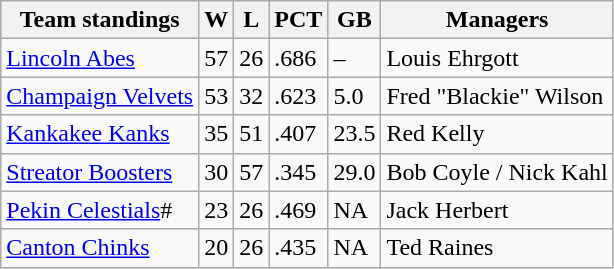<table class="wikitable">
<tr>
<th>Team standings</th>
<th>W</th>
<th>L</th>
<th>PCT</th>
<th>GB</th>
<th>Managers</th>
</tr>
<tr>
<td><a href='#'>Lincoln Abes</a></td>
<td>57</td>
<td>26</td>
<td>.686</td>
<td>–</td>
<td>Louis Ehrgott</td>
</tr>
<tr>
<td><a href='#'>Champaign Velvets</a></td>
<td>53</td>
<td>32</td>
<td>.623</td>
<td>5.0</td>
<td>Fred "Blackie" Wilson</td>
</tr>
<tr>
<td><a href='#'>Kankakee Kanks</a></td>
<td>35</td>
<td>51</td>
<td>.407</td>
<td>23.5</td>
<td>Red Kelly</td>
</tr>
<tr>
<td><a href='#'>Streator Boosters</a></td>
<td>30</td>
<td>57</td>
<td>.345</td>
<td>29.0</td>
<td>Bob Coyle / Nick Kahl</td>
</tr>
<tr>
<td><a href='#'>Pekin Celestials</a>#</td>
<td>23</td>
<td>26</td>
<td>.469</td>
<td>NA</td>
<td>Jack Herbert</td>
</tr>
<tr>
<td><a href='#'>Canton Chinks</a></td>
<td>20</td>
<td>26</td>
<td>.435</td>
<td>NA</td>
<td>Ted Raines</td>
</tr>
</table>
